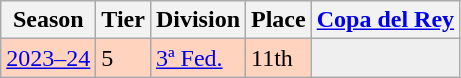<table class="wikitable">
<tr style="background:#f0f6fa;">
<th>Season</th>
<th>Tier</th>
<th>Division</th>
<th>Place</th>
<th><a href='#'>Copa del Rey</a></th>
</tr>
<tr>
<td style="background:#FFD3BD;"><a href='#'>2023–24</a></td>
<td style="background:#FFD3BD;">5</td>
<td style="background:#FFD3BD;"><a href='#'>3ª Fed.</a></td>
<td style="background:#FFD3BD;">11th</td>
<th style="background:#efefef;"></th>
</tr>
</table>
